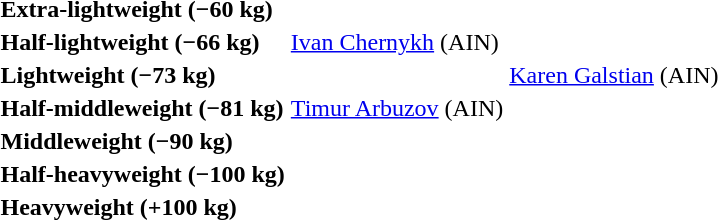<table>
<tr>
<th rowspan=2 style="text-align:left;">Extra-lightweight (−60 kg)</th>
<td rowspan=2></td>
<td rowspan=2></td>
<td></td>
</tr>
<tr>
<td></td>
</tr>
<tr>
<th rowspan=2 style="text-align:left;">Half-lightweight (−66 kg)</th>
<td rowspan=2> <a href='#'>Ivan Chernykh</a> <span>(<abbr>AIN</abbr>)</span></td>
<td rowspan=2></td>
<td></td>
</tr>
<tr>
<td></td>
</tr>
<tr>
<th rowspan=2 style="text-align:left;">Lightweight (−73 kg)</th>
<td rowspan=2></td>
<td rowspan=2> <a href='#'>Karen Galstian</a> <span>(<abbr>AIN</abbr>)</span></td>
<td></td>
</tr>
<tr>
<td></td>
</tr>
<tr>
<th rowspan=2 style="text-align:left;">Half-middleweight (−81 kg)</th>
<td rowspan=2> <a href='#'>Timur Arbuzov</a> <span>(<abbr>AIN</abbr>)</span></td>
<td rowspan=2></td>
<td></td>
</tr>
<tr>
<td></td>
</tr>
<tr>
<th rowspan=2 style="text-align:left;">Middleweight (−90 kg)</th>
<td rowspan=2></td>
<td rowspan=2></td>
<td></td>
</tr>
<tr>
<td></td>
</tr>
<tr>
<th rowspan=2 style="text-align:left;">Half-heavyweight (−100 kg)</th>
<td rowspan=2></td>
<td rowspan=2></td>
<td></td>
</tr>
<tr>
<td></td>
</tr>
<tr>
<th rowspan=2 style="text-align:left;">Heavyweight (+100 kg)</th>
<td rowspan=2></td>
<td rowspan=2></td>
<td></td>
</tr>
<tr>
<td></td>
</tr>
</table>
